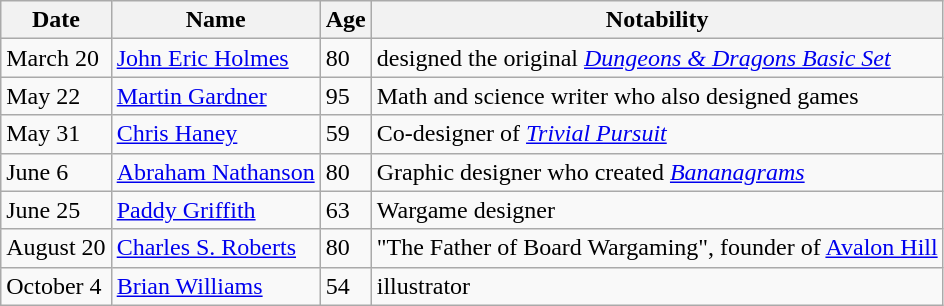<table class="wikitable">
<tr>
<th>Date</th>
<th>Name</th>
<th>Age</th>
<th>Notability</th>
</tr>
<tr>
<td>March 20</td>
<td><a href='#'>John Eric Holmes</a></td>
<td>80</td>
<td>designed the original <em><a href='#'>Dungeons & Dragons Basic Set</a></em></td>
</tr>
<tr>
<td>May 22</td>
<td><a href='#'>Martin Gardner</a></td>
<td>95</td>
<td>Math and science writer who also designed games</td>
</tr>
<tr>
<td>May 31</td>
<td><a href='#'>Chris Haney</a></td>
<td>59</td>
<td>Co-designer of <em><a href='#'>Trivial Pursuit</a></em></td>
</tr>
<tr>
<td>June 6</td>
<td><a href='#'>Abraham Nathanson</a></td>
<td>80</td>
<td>Graphic designer who created <em><a href='#'>Bananagrams</a></em></td>
</tr>
<tr>
<td>June 25</td>
<td><a href='#'>Paddy Griffith</a></td>
<td>63</td>
<td>Wargame designer</td>
</tr>
<tr>
<td>August 20</td>
<td><a href='#'>Charles S. Roberts</a></td>
<td>80</td>
<td>"The Father of Board Wargaming", founder of <a href='#'>Avalon Hill</a></td>
</tr>
<tr>
<td>October 4</td>
<td><a href='#'>Brian Williams</a></td>
<td>54</td>
<td>illustrator</td>
</tr>
</table>
